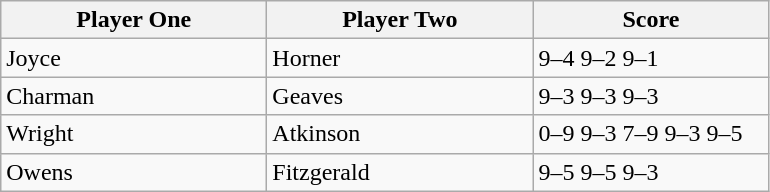<table class="wikitable">
<tr>
<th width=170>Player One</th>
<th width=170>Player Two</th>
<th width=150>Score</th>
</tr>
<tr>
<td> Joyce</td>
<td> Horner</td>
<td>9–4 9–2 9–1</td>
</tr>
<tr>
<td> Charman</td>
<td> Geaves</td>
<td>9–3 9–3 9–3</td>
</tr>
<tr>
<td> Wright</td>
<td> Atkinson</td>
<td>0–9 9–3 7–9 9–3 9–5</td>
</tr>
<tr>
<td> Owens</td>
<td> Fitzgerald</td>
<td>9–5 9–5 9–3</td>
</tr>
</table>
